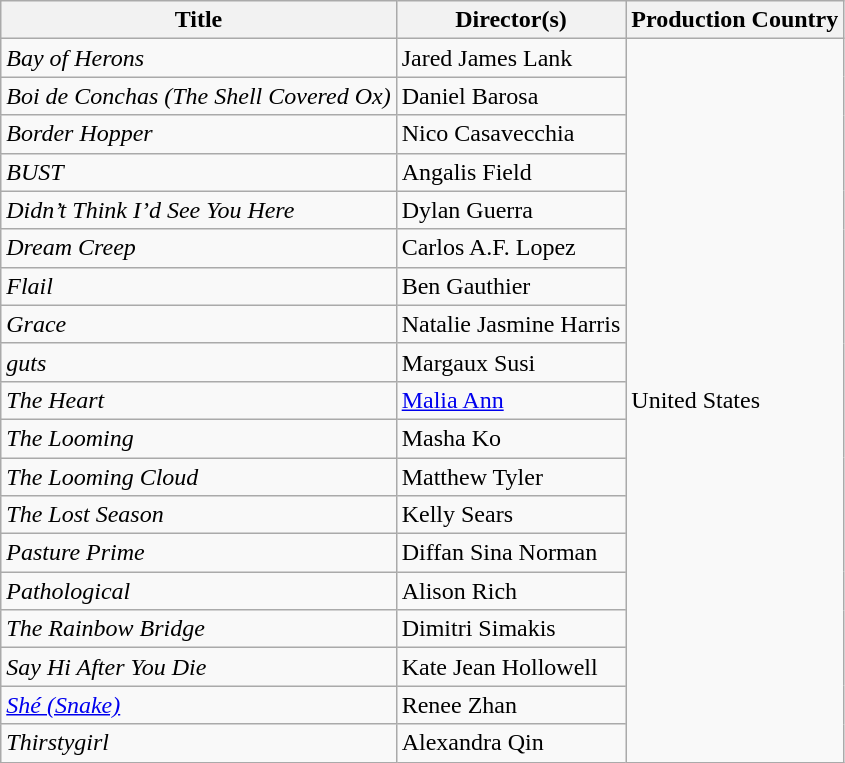<table class="wikitable plainrowheaders" style="margin-bottom:4px">
<tr>
<th scope="col">Title</th>
<th scope="col">Director(s)</th>
<th scope="col">Production Country</th>
</tr>
<tr>
<td scope="row"><em>Bay of Herons</em></td>
<td>Jared James Lank</td>
<td rowspan="19">United States</td>
</tr>
<tr>
<td scope="row"><em>Boi de Conchas (The Shell Covered Ox)</em></td>
<td>Daniel Barosa</td>
</tr>
<tr>
<td scope="row"><em>Border Hopper</em></td>
<td>Nico Casavecchia</td>
</tr>
<tr>
<td scope="row"><em>BUST</em></td>
<td>Angalis Field</td>
</tr>
<tr>
<td scope="row"><em>Didn’t Think I’d See You Here</em></td>
<td>Dylan Guerra</td>
</tr>
<tr>
<td scope="row"><em>Dream Creep</em></td>
<td>Carlos A.F. Lopez</td>
</tr>
<tr>
<td scope="row"><em>Flail</em></td>
<td>Ben Gauthier</td>
</tr>
<tr>
<td scope="row"><em>Grace</em></td>
<td>Natalie Jasmine Harris</td>
</tr>
<tr>
<td scope="row"><em>guts</em></td>
<td>Margaux Susi</td>
</tr>
<tr>
<td scope="row"><em>The Heart</em></td>
<td><a href='#'>Malia Ann</a></td>
</tr>
<tr>
<td scope="row"><em>The Looming</em></td>
<td>Masha Ko</td>
</tr>
<tr>
<td scope="row"><em>The Looming Cloud</em></td>
<td>Matthew Tyler</td>
</tr>
<tr>
<td scope="row"><em>The Lost Season</em></td>
<td>Kelly Sears</td>
</tr>
<tr>
<td scope="row"><em>Pasture Prime</em></td>
<td>Diffan Sina Norman</td>
</tr>
<tr>
<td scope="row"><em>Pathological</em></td>
<td>Alison Rich</td>
</tr>
<tr>
<td scope="row"><em>The Rainbow Bridge</em></td>
<td>Dimitri Simakis</td>
</tr>
<tr>
<td scope="row"><em>Say Hi After You Die</em></td>
<td>Kate Jean Hollowell</td>
</tr>
<tr>
<td scope="row"><em><a href='#'>Shé (Snake)</a></em></td>
<td>Renee Zhan</td>
</tr>
<tr>
<td scope="row"><em>Thirstygirl</em></td>
<td>Alexandra Qin</td>
</tr>
</table>
